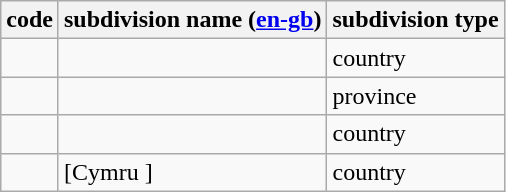<table class="wikitable sortable">
<tr>
<th>code</th>
<th>subdivision name (<a href='#'>en-gb</a>)</th>
<th>subdivision type</th>
</tr>
<tr>
<td></td>
<td></td>
<td>country</td>
</tr>
<tr>
<td></td>
<td></td>
<td>province</td>
</tr>
<tr>
<td></td>
<td></td>
<td>country</td>
</tr>
<tr>
<td></td>
<td> [Cymru ]</td>
<td>country</td>
</tr>
</table>
